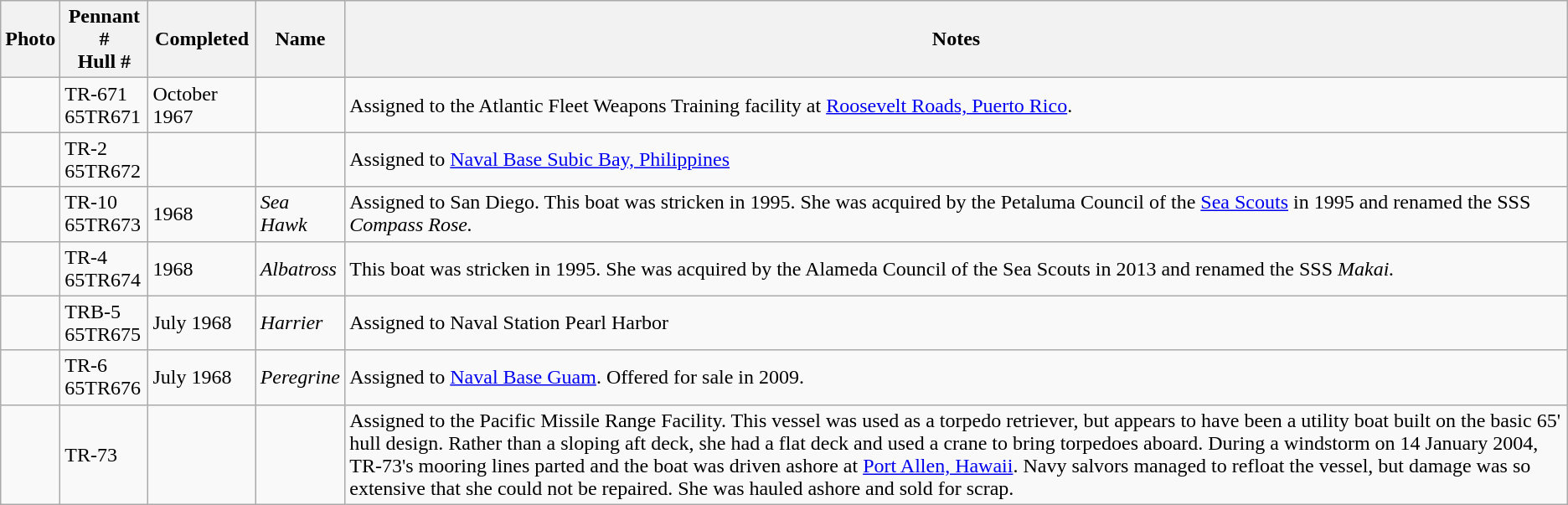<table class="wikitable">
<tr>
<th>Photo</th>
<th>Pennant #<br>Hull #</th>
<th>Completed</th>
<th>Name</th>
<th>Notes</th>
</tr>
<tr>
<td></td>
<td>TR-671<br>65TR671</td>
<td>October 1967</td>
<td></td>
<td>Assigned to the Atlantic Fleet Weapons Training facility at <a href='#'>Roosevelt Roads, Puerto Rico</a>.</td>
</tr>
<tr>
<td></td>
<td>TR-2<br>65TR672</td>
<td></td>
<td></td>
<td>Assigned to <a href='#'>Naval Base Subic Bay, Philippines</a></td>
</tr>
<tr>
<td></td>
<td>TR-10<br>65TR673</td>
<td>1968</td>
<td><em>Sea Hawk</em></td>
<td>Assigned to San Diego.  This boat was stricken in 1995.  She was acquired by the Petaluma Council of the <a href='#'>Sea Scouts</a> in 1995 and renamed the SSS <em>Compass Rose.</em></td>
</tr>
<tr>
<td></td>
<td>TR-4<br>65TR674</td>
<td>1968</td>
<td><em>Albatross</em></td>
<td>This boat was stricken in 1995.  She was acquired by the Alameda Council of the Sea Scouts in 2013 and renamed the SSS <em>Makai.</em></td>
</tr>
<tr>
<td></td>
<td>TRB-5<br>65TR675</td>
<td>July 1968</td>
<td><em>Harrier</em></td>
<td>Assigned to Naval Station Pearl Harbor</td>
</tr>
<tr>
<td></td>
<td>TR-6<br>65TR676</td>
<td>July 1968</td>
<td><em>Peregrine</em></td>
<td>Assigned to <a href='#'>Naval Base Guam</a>.  Offered for sale in 2009.</td>
</tr>
<tr>
<td></td>
<td>TR-73</td>
<td></td>
<td></td>
<td>Assigned to the Pacific Missile Range Facility.  This vessel was used as a torpedo retriever, but appears to have been a utility boat built on the basic 65' hull design.  Rather than a sloping aft deck, she had a flat deck and used a crane to bring torpedoes aboard.  During a windstorm on 14 January 2004, TR-73's mooring lines parted and the boat was driven ashore at <a href='#'>Port Allen, Hawaii</a>.  Navy salvors managed to refloat the vessel, but damage was so extensive that she could not be repaired.  She was hauled ashore and sold for scrap.</td>
</tr>
</table>
